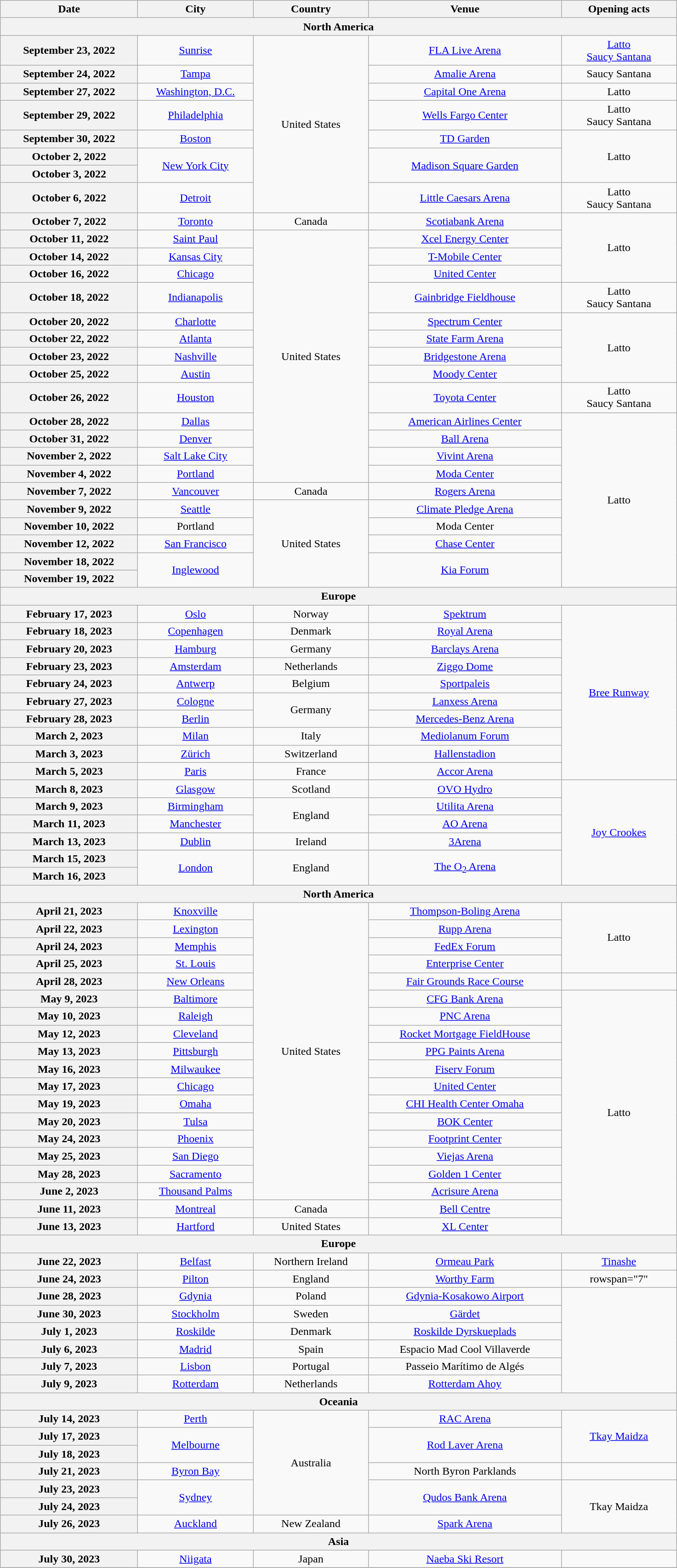<table class="wikitable plainrowheaders" style="text-align:center;">
<tr>
<th scope="col" style="width:12em;">Date</th>
<th scope="col" style="width:10em;">City</th>
<th scope="col" style="width:10em;">Country</th>
<th scope="col" style="width:17em;">Venue</th>
<th scope="col" style="width:10em;">Opening acts</th>
</tr>
<tr>
<th colspan="6">North America</th>
</tr>
<tr>
<th scope="row">September 23, 2022</th>
<td><a href='#'>Sunrise</a></td>
<td rowspan="8">United States</td>
<td><a href='#'>FLA Live Arena</a></td>
<td><a href='#'>Latto</a><br><a href='#'>Saucy Santana</a></td>
</tr>
<tr>
<th scope="row">September 24, 2022</th>
<td><a href='#'>Tampa</a></td>
<td><a href='#'>Amalie Arena</a></td>
<td>Saucy Santana</td>
</tr>
<tr>
<th scope="row">September 27, 2022</th>
<td><a href='#'>Washington, D.C.</a></td>
<td><a href='#'>Capital One Arena</a></td>
<td>Latto</td>
</tr>
<tr>
<th scope="row">September 29, 2022</th>
<td><a href='#'>Philadelphia</a></td>
<td><a href='#'>Wells Fargo Center</a></td>
<td>Latto<br>Saucy Santana</td>
</tr>
<tr>
<th scope="row">September 30, 2022</th>
<td><a href='#'>Boston</a></td>
<td><a href='#'>TD Garden</a></td>
<td rowspan="3">Latto</td>
</tr>
<tr>
<th scope="row">October 2, 2022</th>
<td rowspan="2"><a href='#'>New York City</a></td>
<td rowspan="2"><a href='#'>Madison Square Garden</a></td>
</tr>
<tr>
<th scope="row">October 3, 2022</th>
</tr>
<tr>
<th scope="row">October 6, 2022</th>
<td><a href='#'>Detroit</a></td>
<td><a href='#'>Little Caesars Arena</a></td>
<td>Latto<br>Saucy Santana</td>
</tr>
<tr>
<th scope="row">October 7, 2022</th>
<td><a href='#'>Toronto</a></td>
<td>Canada</td>
<td><a href='#'>Scotiabank Arena</a></td>
<td rowspan="4">Latto</td>
</tr>
<tr>
<th scope="row">October 11, 2022</th>
<td><a href='#'>Saint Paul</a></td>
<td rowspan="13">United States</td>
<td><a href='#'>Xcel Energy Center</a></td>
</tr>
<tr>
<th scope="row">October 14, 2022</th>
<td><a href='#'>Kansas City</a></td>
<td><a href='#'>T-Mobile Center</a></td>
</tr>
<tr>
<th scope="row">October 16, 2022</th>
<td><a href='#'>Chicago</a></td>
<td><a href='#'>United Center</a></td>
</tr>
<tr>
<th scope="row">October 18, 2022</th>
<td><a href='#'>Indianapolis</a></td>
<td><a href='#'>Gainbridge Fieldhouse</a></td>
<td>Latto<br>Saucy Santana</td>
</tr>
<tr>
<th scope="row">October 20, 2022</th>
<td><a href='#'>Charlotte</a></td>
<td><a href='#'>Spectrum Center</a></td>
<td rowspan="4">Latto</td>
</tr>
<tr>
<th scope="row">October 22, 2022</th>
<td><a href='#'>Atlanta</a></td>
<td><a href='#'>State Farm Arena</a></td>
</tr>
<tr>
<th scope="row">October 23, 2022</th>
<td><a href='#'>Nashville</a></td>
<td><a href='#'>Bridgestone Arena</a></td>
</tr>
<tr>
<th scope="row">October 25, 2022</th>
<td><a href='#'>Austin</a></td>
<td><a href='#'>Moody Center</a></td>
</tr>
<tr>
<th scope="row">October 26, 2022</th>
<td><a href='#'>Houston</a></td>
<td><a href='#'>Toyota Center</a></td>
<td>Latto<br>Saucy Santana</td>
</tr>
<tr>
<th scope="row">October 28, 2022</th>
<td><a href='#'>Dallas</a></td>
<td><a href='#'>American Airlines Center</a></td>
<td rowspan="10">Latto</td>
</tr>
<tr>
<th scope="row">October 31, 2022</th>
<td><a href='#'>Denver</a></td>
<td><a href='#'>Ball Arena</a></td>
</tr>
<tr>
<th scope="row">November 2, 2022</th>
<td><a href='#'>Salt Lake City</a></td>
<td><a href='#'>Vivint Arena</a></td>
</tr>
<tr>
<th scope="row">November 4, 2022</th>
<td><a href='#'>Portland</a></td>
<td><a href='#'>Moda Center</a></td>
</tr>
<tr>
<th scope="row">November 7, 2022</th>
<td><a href='#'>Vancouver</a></td>
<td>Canada</td>
<td><a href='#'>Rogers Arena</a></td>
</tr>
<tr>
<th scope="row">November 9, 2022</th>
<td><a href='#'>Seattle</a></td>
<td rowspan="5">United States</td>
<td><a href='#'>Climate Pledge Arena</a></td>
</tr>
<tr>
<th scope="row">November 10, 2022</th>
<td>Portland</td>
<td>Moda Center</td>
</tr>
<tr>
<th scope="row">November 12, 2022</th>
<td><a href='#'>San Francisco</a></td>
<td><a href='#'>Chase Center</a></td>
</tr>
<tr>
<th scope="row">November 18, 2022</th>
<td rowspan="2"><a href='#'>Inglewood</a></td>
<td rowspan="2"><a href='#'>Kia Forum</a></td>
</tr>
<tr>
<th scope="row">November 19, 2022</th>
</tr>
<tr>
<th colspan="6">Europe</th>
</tr>
<tr>
<th scope="row">February 17, 2023</th>
<td><a href='#'>Oslo</a></td>
<td>Norway</td>
<td><a href='#'>Spektrum</a></td>
<td rowspan="10"><a href='#'>Bree Runway</a></td>
</tr>
<tr>
<th scope="row">February 18, 2023</th>
<td><a href='#'>Copenhagen</a></td>
<td>Denmark</td>
<td><a href='#'>Royal Arena</a></td>
</tr>
<tr>
<th scope="row">February 20, 2023</th>
<td><a href='#'>Hamburg</a></td>
<td>Germany</td>
<td><a href='#'>Barclays Arena</a></td>
</tr>
<tr>
<th scope="row">February 23, 2023</th>
<td><a href='#'>Amsterdam</a></td>
<td>Netherlands</td>
<td><a href='#'>Ziggo Dome</a></td>
</tr>
<tr>
<th scope="row">February 24, 2023</th>
<td><a href='#'>Antwerp</a></td>
<td>Belgium</td>
<td><a href='#'>Sportpaleis</a></td>
</tr>
<tr>
<th scope="row">February 27, 2023</th>
<td><a href='#'>Cologne</a></td>
<td rowspan="2">Germany</td>
<td><a href='#'>Lanxess Arena</a></td>
</tr>
<tr>
<th scope="row">February 28, 2023</th>
<td><a href='#'>Berlin</a></td>
<td><a href='#'>Mercedes-Benz Arena</a></td>
</tr>
<tr>
<th scope="row">March 2, 2023</th>
<td><a href='#'>Milan</a></td>
<td>Italy</td>
<td><a href='#'>Mediolanum Forum</a></td>
</tr>
<tr>
<th scope="row">March 3, 2023</th>
<td><a href='#'>Zürich</a></td>
<td>Switzerland</td>
<td><a href='#'>Hallenstadion</a></td>
</tr>
<tr>
<th scope="row">March 5, 2023</th>
<td><a href='#'>Paris</a></td>
<td>France</td>
<td><a href='#'>Accor Arena</a></td>
</tr>
<tr>
<th scope="row">March 8, 2023</th>
<td><a href='#'>Glasgow</a></td>
<td>Scotland</td>
<td><a href='#'>OVO Hydro</a></td>
<td rowspan="6"><a href='#'>Joy Crookes</a></td>
</tr>
<tr>
<th scope="row">March 9, 2023</th>
<td><a href='#'>Birmingham</a></td>
<td rowspan="2">England</td>
<td><a href='#'>Utilita Arena</a></td>
</tr>
<tr>
<th scope="row">March 11, 2023</th>
<td><a href='#'>Manchester</a></td>
<td><a href='#'>AO Arena</a></td>
</tr>
<tr>
<th scope="row">March 13, 2023</th>
<td><a href='#'>Dublin</a></td>
<td>Ireland</td>
<td><a href='#'>3Arena</a></td>
</tr>
<tr>
<th scope="row">March 15, 2023</th>
<td rowspan="2"><a href='#'>London</a></td>
<td rowspan="2">England</td>
<td rowspan="2"><a href='#'>The O<sub>2</sub> Arena</a></td>
</tr>
<tr>
<th scope="row">March 16, 2023</th>
</tr>
<tr>
<th colspan="6">North America</th>
</tr>
<tr>
<th scope="row">April 21, 2023</th>
<td><a href='#'>Knoxville</a></td>
<td rowspan="17">United States</td>
<td><a href='#'>Thompson-Boling Arena</a></td>
<td rowspan="4">Latto</td>
</tr>
<tr>
<th scope="row">April 22, 2023</th>
<td><a href='#'>Lexington</a></td>
<td><a href='#'>Rupp Arena</a></td>
</tr>
<tr>
<th scope="row">April 24, 2023</th>
<td><a href='#'>Memphis</a></td>
<td><a href='#'>FedEx Forum</a></td>
</tr>
<tr>
<th scope="row">April 25, 2023</th>
<td><a href='#'>St. Louis</a></td>
<td><a href='#'>Enterprise Center</a></td>
</tr>
<tr>
<th scope="row">April 28, 2023</th>
<td><a href='#'>New Orleans</a></td>
<td><a href='#'>Fair Grounds Race Course</a></td>
<td></td>
</tr>
<tr>
<th scope="row">May 9, 2023</th>
<td><a href='#'>Baltimore</a></td>
<td><a href='#'>CFG Bank Arena</a></td>
<td rowspan="14">Latto</td>
</tr>
<tr>
<th scope="row">May 10, 2023</th>
<td><a href='#'>Raleigh</a></td>
<td><a href='#'>PNC Arena</a></td>
</tr>
<tr>
<th scope="row">May 12, 2023</th>
<td><a href='#'>Cleveland</a></td>
<td><a href='#'>Rocket Mortgage FieldHouse</a></td>
</tr>
<tr>
<th scope="row">May 13, 2023</th>
<td><a href='#'>Pittsburgh</a></td>
<td><a href='#'>PPG Paints Arena</a></td>
</tr>
<tr>
<th scope="row">May 16, 2023</th>
<td><a href='#'>Milwaukee</a></td>
<td><a href='#'>Fiserv Forum</a></td>
</tr>
<tr>
<th scope="row">May 17, 2023</th>
<td><a href='#'>Chicago</a></td>
<td><a href='#'>United Center</a></td>
</tr>
<tr>
<th scope="row">May 19, 2023</th>
<td><a href='#'>Omaha</a></td>
<td><a href='#'>CHI Health Center Omaha</a></td>
</tr>
<tr>
<th scope="row">May 20, 2023</th>
<td><a href='#'>Tulsa</a></td>
<td><a href='#'>BOK Center</a></td>
</tr>
<tr>
<th scope="row">May 24, 2023</th>
<td><a href='#'>Phoenix</a></td>
<td><a href='#'>Footprint Center</a></td>
</tr>
<tr>
<th scope="row">May 25, 2023</th>
<td><a href='#'>San Diego</a></td>
<td><a href='#'>Viejas Arena</a></td>
</tr>
<tr>
<th scope="row">May 28, 2023</th>
<td><a href='#'>Sacramento</a></td>
<td><a href='#'>Golden 1 Center</a></td>
</tr>
<tr>
<th scope="row">June 2, 2023</th>
<td><a href='#'>Thousand Palms</a></td>
<td><a href='#'>Acrisure Arena</a></td>
</tr>
<tr>
<th scope="row">June 11, 2023</th>
<td><a href='#'>Montreal</a></td>
<td>Canada</td>
<td><a href='#'>Bell Centre</a></td>
</tr>
<tr>
<th scope="row">June 13, 2023</th>
<td><a href='#'>Hartford</a></td>
<td>United States</td>
<td><a href='#'>XL Center</a></td>
</tr>
<tr>
<th colspan="6">Europe</th>
</tr>
<tr>
<th scope="row">June 22, 2023</th>
<td><a href='#'>Belfast</a></td>
<td>Northern Ireland</td>
<td><a href='#'>Ormeau Park</a></td>
<td><a href='#'>Tinashe</a></td>
</tr>
<tr>
<th scope="row">June 24, 2023</th>
<td><a href='#'>Pilton</a></td>
<td>England</td>
<td><a href='#'>Worthy Farm</a></td>
<td>rowspan="7" </td>
</tr>
<tr>
<th scope="row">June 28, 2023</th>
<td><a href='#'>Gdynia</a></td>
<td>Poland</td>
<td><a href='#'>Gdynia-Kosakowo Airport</a></td>
</tr>
<tr>
<th scope="row">June 30, 2023</th>
<td><a href='#'>Stockholm</a></td>
<td>Sweden</td>
<td><a href='#'>Gärdet</a></td>
</tr>
<tr>
<th scope="row">July 1, 2023</th>
<td><a href='#'>Roskilde</a></td>
<td>Denmark</td>
<td><a href='#'>Roskilde Dyrskueplads</a></td>
</tr>
<tr>
<th scope="row">July 6, 2023</th>
<td><a href='#'>Madrid</a></td>
<td>Spain</td>
<td>Espacio Mad Cool Villaverde</td>
</tr>
<tr>
<th scope="row">July 7, 2023</th>
<td><a href='#'>Lisbon</a></td>
<td>Portugal</td>
<td>Passeio Marítimo de Algés</td>
</tr>
<tr>
<th scope="row">July 9, 2023</th>
<td><a href='#'>Rotterdam</a></td>
<td>Netherlands</td>
<td><a href='#'>Rotterdam Ahoy</a></td>
</tr>
<tr>
<th colspan="6">Oceania</th>
</tr>
<tr>
<th scope="row">July 14, 2023</th>
<td><a href='#'>Perth</a></td>
<td rowspan="6">Australia</td>
<td><a href='#'>RAC Arena</a></td>
<td rowspan="3"><a href='#'>Tkay Maidza</a></td>
</tr>
<tr>
<th scope="row">July 17, 2023</th>
<td rowspan="2"><a href='#'>Melbourne</a></td>
<td rowspan="2"><a href='#'>Rod Laver Arena</a></td>
</tr>
<tr>
<th scope="row">July 18, 2023</th>
</tr>
<tr>
<th scope="row">July 21, 2023</th>
<td><a href='#'>Byron Bay</a></td>
<td>North Byron Parklands</td>
<td></td>
</tr>
<tr>
<th scope="row">July 23, 2023</th>
<td rowspan="2"><a href='#'>Sydney</a></td>
<td rowspan="2"><a href='#'>Qudos Bank Arena</a></td>
<td rowspan="3">Tkay Maidza</td>
</tr>
<tr>
<th scope="row">July 24, 2023</th>
</tr>
<tr>
<th scope="row">July 26, 2023</th>
<td><a href='#'>Auckland</a></td>
<td>New Zealand</td>
<td><a href='#'>Spark Arena</a></td>
</tr>
<tr>
<th colspan="6">Asia</th>
</tr>
<tr>
<th scope="row">July 30, 2023</th>
<td><a href='#'>Niigata</a></td>
<td>Japan</td>
<td><a href='#'>Naeba Ski Resort</a></td>
<td></td>
</tr>
<tr>
</tr>
</table>
